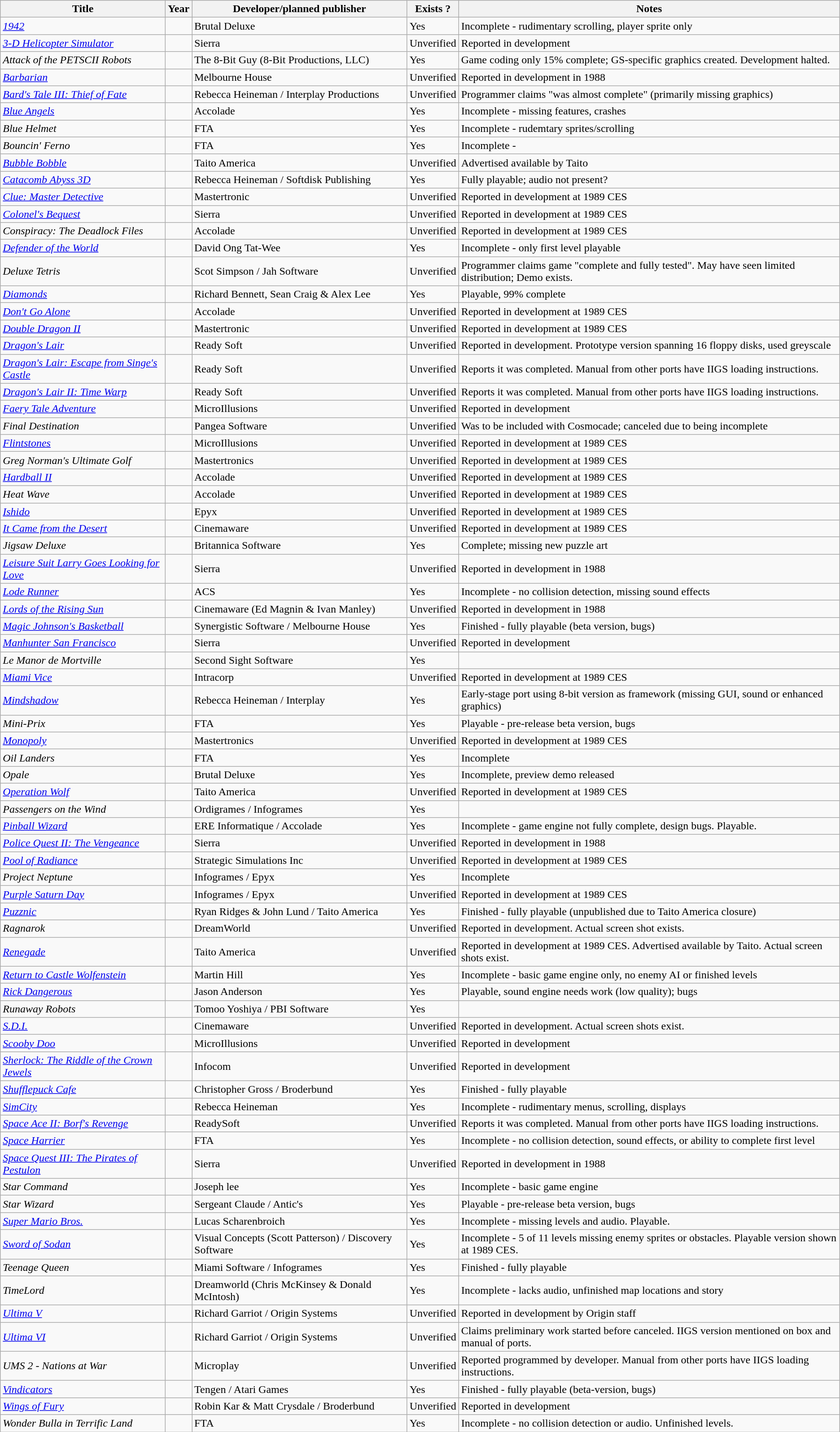<table class="wikitable sortable">
<tr>
<th>Title</th>
<th>Year</th>
<th>Developer/planned publisher</th>
<th>Exists ?</th>
<th class="unsortable">Notes</th>
</tr>
<tr id="0.E2.80.939">
<td><em><a href='#'>1942</a></em></td>
<td></td>
<td>Brutal Deluxe</td>
<td>Yes</td>
<td>Incomplete - rudimentary scrolling, player sprite only</td>
</tr>
<tr>
<td><em><a href='#'>3-D Helicopter Simulator</a></em></td>
<td></td>
<td>Sierra</td>
<td>Unverified</td>
<td>Reported in development</td>
</tr>
<tr>
<td><em>Attack of the PETSCII Robots</em></td>
<td></td>
<td>The 8-Bit Guy (8-Bit Productions, LLC)</td>
<td>Yes</td>
<td>Game coding only 15% complete; GS-specific graphics created. Development halted.</td>
</tr>
<tr>
<td><em><a href='#'>Barbarian</a></em></td>
<td></td>
<td>Melbourne House</td>
<td>Unverified</td>
<td>Reported in development in 1988</td>
</tr>
<tr>
<td><em><a href='#'>Bard's Tale III: Thief of Fate</a></em></td>
<td></td>
<td>Rebecca Heineman / Interplay Productions</td>
<td>Unverified</td>
<td>Programmer claims "was almost complete" (primarily missing graphics)</td>
</tr>
<tr>
<td><em><a href='#'>Blue Angels</a></em></td>
<td></td>
<td>Accolade</td>
<td>Yes</td>
<td>Incomplete - missing features, crashes</td>
</tr>
<tr>
<td><em>Blue Helmet</em></td>
<td></td>
<td>FTA</td>
<td>Yes</td>
<td>Incomplete - rudemtary sprites/scrolling</td>
</tr>
<tr>
<td><em>Bouncin' Ferno</em></td>
<td></td>
<td>FTA</td>
<td>Yes</td>
<td>Incomplete -</td>
</tr>
<tr>
<td><em><a href='#'>Bubble Bobble</a></em></td>
<td></td>
<td>Taito America</td>
<td>Unverified</td>
<td>Advertised available by Taito</td>
</tr>
<tr>
<td><em><a href='#'>Catacomb Abyss 3D</a></em></td>
<td></td>
<td>Rebecca Heineman / Softdisk Publishing</td>
<td>Yes</td>
<td>Fully playable; audio not present?</td>
</tr>
<tr>
<td><em><a href='#'>Clue: Master Detective</a></em></td>
<td></td>
<td>Mastertronic</td>
<td>Unverified</td>
<td>Reported in development at 1989 CES</td>
</tr>
<tr>
<td><em><a href='#'>Colonel's Bequest</a></em></td>
<td></td>
<td>Sierra</td>
<td>Unverified</td>
<td>Reported in development at 1989 CES</td>
</tr>
<tr>
<td><em>Conspiracy: The Deadlock Files</em></td>
<td></td>
<td>Accolade</td>
<td>Unverified</td>
<td>Reported in development at 1989 CES</td>
</tr>
<tr>
<td><em><a href='#'>Defender of the World</a></em></td>
<td></td>
<td>David Ong Tat-Wee</td>
<td>Yes</td>
<td>Incomplete - only first level playable</td>
</tr>
<tr>
<td><em>Deluxe Tetris</em></td>
<td></td>
<td>Scot Simpson / Jah Software</td>
<td>Unverified</td>
<td>Programmer claims game "complete and fully tested". May have seen limited distribution; Demo exists.</td>
</tr>
<tr>
<td><em><a href='#'>Diamonds</a></em></td>
<td></td>
<td>Richard Bennett, Sean Craig & Alex Lee</td>
<td>Yes</td>
<td>Playable, 99% complete</td>
</tr>
<tr>
<td><em><a href='#'>Don't Go Alone</a></em></td>
<td></td>
<td>Accolade</td>
<td>Unverified</td>
<td>Reported in development at 1989 CES</td>
</tr>
<tr>
<td><em><a href='#'>Double Dragon II</a></em></td>
<td></td>
<td>Mastertronic</td>
<td>Unverified</td>
<td>Reported in development at 1989 CES</td>
</tr>
<tr>
<td><em><a href='#'>Dragon's Lair</a></em></td>
<td></td>
<td>Ready Soft</td>
<td>Unverified</td>
<td>Reported in development. Prototype version spanning 16 floppy disks, used greyscale</td>
</tr>
<tr>
<td><em><a href='#'>Dragon's Lair: Escape from Singe's Castle</a></em></td>
<td></td>
<td>Ready Soft</td>
<td>Unverified</td>
<td>Reports it was completed. Manual from other ports have IIGS loading instructions.</td>
</tr>
<tr>
<td><em><a href='#'>Dragon's Lair II: Time Warp</a></em></td>
<td></td>
<td>Ready Soft</td>
<td>Unverified</td>
<td>Reports it was completed. Manual from other ports have IIGS loading instructions.</td>
</tr>
<tr>
<td><em><a href='#'>Faery Tale Adventure</a></em></td>
<td></td>
<td>MicroIllusions</td>
<td>Unverified</td>
<td>Reported in development</td>
</tr>
<tr>
<td><em>Final Destination</em></td>
<td></td>
<td>Pangea Software</td>
<td>Unverified</td>
<td>Was to be included with Cosmocade; canceled due to being incomplete</td>
</tr>
<tr>
<td><em><a href='#'>Flintstones</a></em></td>
<td></td>
<td>MicroIllusions</td>
<td>Unverified</td>
<td>Reported in development at 1989 CES</td>
</tr>
<tr>
<td><em>Greg Norman's Ultimate Golf</em></td>
<td></td>
<td>Mastertronics</td>
<td>Unverified</td>
<td>Reported in development at 1989 CES</td>
</tr>
<tr>
<td><em><a href='#'>Hardball II</a></em></td>
<td></td>
<td>Accolade</td>
<td>Unverified</td>
<td>Reported in development at 1989 CES</td>
</tr>
<tr>
<td><em>Heat Wave</em></td>
<td></td>
<td>Accolade</td>
<td>Unverified</td>
<td>Reported in development at 1989 CES</td>
</tr>
<tr>
<td><em><a href='#'>Ishido</a></em></td>
<td></td>
<td>Epyx</td>
<td>Unverified</td>
<td>Reported in development at 1989 CES</td>
</tr>
<tr>
<td><em><a href='#'>It Came from the Desert</a></em></td>
<td></td>
<td>Cinemaware</td>
<td>Unverified</td>
<td>Reported in development at 1989 CES</td>
</tr>
<tr>
<td><em>Jigsaw Deluxe</em></td>
<td></td>
<td>Britannica Software</td>
<td>Yes</td>
<td>Complete; missing new puzzle art</td>
</tr>
<tr>
<td><em><a href='#'>Leisure Suit Larry Goes Looking for Love</a></em></td>
<td></td>
<td>Sierra</td>
<td>Unverified</td>
<td>Reported in development in 1988</td>
</tr>
<tr>
<td><em><a href='#'>Lode Runner</a></em></td>
<td></td>
<td>ACS</td>
<td>Yes</td>
<td>Incomplete - no collision detection, missing sound effects</td>
</tr>
<tr>
<td><em><a href='#'>Lords of the Rising Sun</a></em></td>
<td></td>
<td>Cinemaware (Ed Magnin & Ivan Manley)</td>
<td>Unverified</td>
<td>Reported in development in 1988</td>
</tr>
<tr>
<td><em><a href='#'>Magic Johnson's Basketball</a></em></td>
<td></td>
<td>Synergistic Software / Melbourne House</td>
<td>Yes</td>
<td>Finished - fully playable (beta version, bugs)</td>
</tr>
<tr>
<td><em><a href='#'>Manhunter San Francisco</a></em></td>
<td></td>
<td>Sierra</td>
<td>Unverified</td>
<td>Reported in development</td>
</tr>
<tr>
<td><em>Le Manor de Mortville</em></td>
<td></td>
<td>Second Sight Software</td>
<td>Yes</td>
<td></td>
</tr>
<tr>
<td><em><a href='#'>Miami Vice</a></em></td>
<td></td>
<td>Intracorp</td>
<td>Unverified</td>
<td>Reported in development at 1989 CES</td>
</tr>
<tr>
<td><em><a href='#'>Mindshadow</a></em></td>
<td></td>
<td>Rebecca Heineman / Interplay</td>
<td>Yes</td>
<td>Early-stage port using 8-bit version as framework (missing GUI, sound or enhanced graphics)</td>
</tr>
<tr>
<td><em>Mini-Prix</em></td>
<td></td>
<td>FTA</td>
<td>Yes</td>
<td>Playable - pre-release beta version, bugs</td>
</tr>
<tr>
<td><em><a href='#'>Monopoly</a></em></td>
<td></td>
<td>Mastertronics</td>
<td>Unverified</td>
<td>Reported in development at 1989 CES</td>
</tr>
<tr>
<td><em>Oil Landers</em></td>
<td></td>
<td>FTA</td>
<td>Yes</td>
<td>Incomplete</td>
</tr>
<tr>
<td><em>Opale</em></td>
<td></td>
<td>Brutal Deluxe</td>
<td>Yes</td>
<td>Incomplete, preview demo released</td>
</tr>
<tr>
<td><em><a href='#'>Operation Wolf</a></em></td>
<td></td>
<td>Taito America</td>
<td>Unverified</td>
<td>Reported in development at 1989 CES</td>
</tr>
<tr>
<td><em>Passengers on the Wind</em></td>
<td></td>
<td>Ordigrames / Infogrames</td>
<td>Yes</td>
<td></td>
</tr>
<tr>
<td><em><a href='#'>Pinball Wizard</a></em></td>
<td></td>
<td>ERE Informatique / Accolade</td>
<td>Yes</td>
<td>Incomplete - game engine not fully complete, design bugs. Playable.</td>
</tr>
<tr>
<td><em><a href='#'>Police Quest II: The Vengeance</a></em></td>
<td></td>
<td>Sierra</td>
<td>Unverified</td>
<td>Reported in development in 1988</td>
</tr>
<tr>
<td><em><a href='#'>Pool of Radiance</a></em></td>
<td></td>
<td>Strategic Simulations Inc</td>
<td>Unverified</td>
<td>Reported in development at 1989 CES</td>
</tr>
<tr>
<td><em>Project Neptune</em></td>
<td></td>
<td>Infogrames / Epyx</td>
<td>Yes</td>
<td>Incomplete</td>
</tr>
<tr>
<td><em><a href='#'>Purple Saturn Day</a></em></td>
<td></td>
<td>Infogrames / Epyx</td>
<td>Unverified</td>
<td>Reported in development at 1989 CES</td>
</tr>
<tr>
<td><em><a href='#'>Puzznic</a></em></td>
<td></td>
<td>Ryan Ridges & John Lund / Taito America</td>
<td>Yes</td>
<td>Finished - fully playable (unpublished due to Taito America closure)</td>
</tr>
<tr>
<td><em>Ragnarok</em></td>
<td></td>
<td>DreamWorld</td>
<td>Unverified</td>
<td>Reported in development. Actual screen shot exists.</td>
</tr>
<tr>
<td><em><a href='#'>Renegade</a></em></td>
<td></td>
<td>Taito America</td>
<td>Unverified</td>
<td>Reported in development at 1989 CES. Advertised available by Taito. Actual screen shots exist.</td>
</tr>
<tr>
<td><em><a href='#'>Return to Castle Wolfenstein</a></em></td>
<td></td>
<td>Martin Hill</td>
<td>Yes</td>
<td>Incomplete - basic game engine only, no enemy AI or finished levels</td>
</tr>
<tr>
<td><em><a href='#'>Rick Dangerous</a></em></td>
<td></td>
<td>Jason Anderson</td>
<td>Yes</td>
<td>Playable, sound engine needs work (low quality); bugs</td>
</tr>
<tr>
<td><em>Runaway Robots</em></td>
<td></td>
<td>Tomoo Yoshiya / PBI Software</td>
<td>Yes</td>
<td></td>
</tr>
<tr>
<td><em><a href='#'>S.D.I.</a></em></td>
<td></td>
<td>Cinemaware</td>
<td>Unverified</td>
<td>Reported in development. Actual screen shots exist.</td>
</tr>
<tr>
<td><em><a href='#'>Scooby Doo</a></em></td>
<td></td>
<td>MicroIllusions</td>
<td>Unverified</td>
<td>Reported in development</td>
</tr>
<tr>
<td><em><a href='#'>Sherlock: The Riddle of the Crown Jewels</a></em></td>
<td></td>
<td>Infocom</td>
<td>Unverified</td>
<td>Reported in development</td>
</tr>
<tr>
<td><em><a href='#'>Shufflepuck Cafe</a></em></td>
<td></td>
<td>Christopher Gross / Broderbund</td>
<td>Yes</td>
<td>Finished - fully playable</td>
</tr>
<tr>
<td><em><a href='#'>SimCity</a></em></td>
<td></td>
<td>Rebecca Heineman</td>
<td>Yes</td>
<td>Incomplete - rudimentary menus, scrolling, displays</td>
</tr>
<tr>
<td><em><a href='#'>Space Ace II: Borf's Revenge</a></em></td>
<td></td>
<td>ReadySoft</td>
<td>Unverified</td>
<td>Reports it was completed. Manual from other ports have IIGS loading instructions.</td>
</tr>
<tr>
<td><em><a href='#'>Space Harrier</a></em></td>
<td></td>
<td>FTA</td>
<td>Yes</td>
<td>Incomplete - no collision detection, sound effects, or ability to complete first level</td>
</tr>
<tr>
<td><em><a href='#'>Space Quest III: The Pirates of Pestulon</a></em></td>
<td></td>
<td>Sierra</td>
<td>Unverified</td>
<td>Reported in development in 1988</td>
</tr>
<tr>
<td><em>Star Command</em></td>
<td></td>
<td>Joseph lee</td>
<td>Yes</td>
<td>Incomplete - basic game engine</td>
</tr>
<tr>
<td><em>Star Wizard</em></td>
<td></td>
<td>Sergeant Claude / Antic's</td>
<td>Yes</td>
<td>Playable - pre-release beta version, bugs</td>
</tr>
<tr>
<td><em><a href='#'>Super Mario Bros.</a></em></td>
<td></td>
<td>Lucas Scharenbroich</td>
<td>Yes</td>
<td>Incomplete - missing levels and audio. Playable.</td>
</tr>
<tr>
<td><em><a href='#'>Sword of Sodan</a></em></td>
<td></td>
<td>Visual Concepts (Scott Patterson) / Discovery Software</td>
<td>Yes</td>
<td>Incomplete - 5 of 11 levels missing enemy sprites or obstacles. Playable version shown at 1989 CES.</td>
</tr>
<tr>
<td><em>Teenage Queen</em></td>
<td></td>
<td>Miami Software / Infogrames</td>
<td>Yes</td>
<td>Finished - fully playable</td>
</tr>
<tr>
<td><em>TimeLord</em></td>
<td></td>
<td>Dreamworld (Chris McKinsey & Donald McIntosh)</td>
<td>Yes</td>
<td>Incomplete - lacks audio, unfinished map locations and story</td>
</tr>
<tr>
<td><em><a href='#'>Ultima V</a></em></td>
<td></td>
<td>Richard Garriot / Origin Systems</td>
<td>Unverified</td>
<td>Reported in development by Origin staff</td>
</tr>
<tr>
<td><em><a href='#'>Ultima VI</a></em></td>
<td></td>
<td>Richard Garriot / Origin Systems</td>
<td>Unverified</td>
<td>Claims preliminary work started before canceled. IIGS version mentioned on box and manual of ports.</td>
</tr>
<tr>
<td><em>UMS 2 - Nations at War</em></td>
<td></td>
<td>Microplay</td>
<td>Unverified</td>
<td>Reported programmed by developer. Manual from other ports have IIGS loading instructions.</td>
</tr>
<tr>
<td><em><a href='#'>Vindicators</a></em></td>
<td></td>
<td>Tengen / Atari Games</td>
<td>Yes</td>
<td>Finished - fully playable (beta-version, bugs)</td>
</tr>
<tr>
<td><em><a href='#'>Wings of Fury</a></em></td>
<td></td>
<td>Robin Kar & Matt Crysdale / Broderbund</td>
<td>Unverified</td>
<td>Reported in development</td>
</tr>
<tr>
<td><em>Wonder Bulla in Terrific Land</em></td>
<td></td>
<td>FTA</td>
<td>Yes</td>
<td>Incomplete - no collision detection or audio. Unfinished levels.</td>
</tr>
</table>
